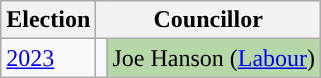<table class="wikitable">
<tr>
<th>Election</th>
<th colspan="2">Councillor</th>
</tr>
<tr>
<td><a href='#'>2023</a></td>
<td style="background-color: "></td>
<td bgcolor="#B6D7A8">Joe Hanson (<a href='#'>Labour</a>)</td>
</tr>
</table>
